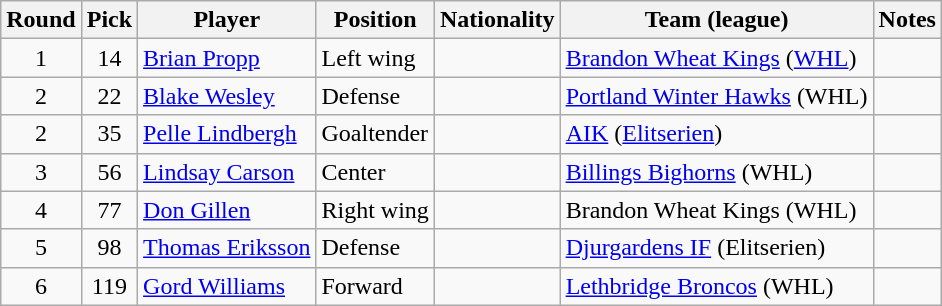<table class="wikitable">
<tr>
<th>Round</th>
<th>Pick</th>
<th>Player</th>
<th>Position</th>
<th>Nationality</th>
<th>Team (league)</th>
<th>Notes</th>
</tr>
<tr>
<td style="text-align:center">1</td>
<td style="text-align:center">14</td>
<td><a href='#'>Brian Propp</a></td>
<td>Left wing</td>
<td></td>
<td><a href='#'>Brandon Wheat Kings</a> (<a href='#'>WHL</a>)</td>
<td></td>
</tr>
<tr>
<td style="text-align:center">2</td>
<td style="text-align:center">22</td>
<td><a href='#'>Blake Wesley</a></td>
<td>Defense</td>
<td></td>
<td><a href='#'>Portland Winter Hawks</a> (WHL)</td>
<td></td>
</tr>
<tr>
<td style="text-align:center">2</td>
<td style="text-align:center">35</td>
<td><a href='#'>Pelle Lindbergh</a></td>
<td>Goaltender</td>
<td></td>
<td><a href='#'>AIK</a> (<a href='#'>Elitserien</a>)</td>
<td></td>
</tr>
<tr>
<td style="text-align:center">3</td>
<td style="text-align:center">56</td>
<td><a href='#'>Lindsay Carson</a></td>
<td>Center</td>
<td></td>
<td><a href='#'>Billings Bighorns</a> (WHL)</td>
<td></td>
</tr>
<tr>
<td style="text-align:center">4</td>
<td style="text-align:center">77</td>
<td><a href='#'>Don Gillen</a></td>
<td>Right wing</td>
<td></td>
<td>Brandon Wheat Kings (WHL)</td>
<td></td>
</tr>
<tr>
<td style="text-align:center">5</td>
<td style="text-align:center">98</td>
<td><a href='#'>Thomas Eriksson</a></td>
<td>Defense</td>
<td></td>
<td><a href='#'>Djurgardens IF</a> (Elitserien)</td>
<td></td>
</tr>
<tr>
<td style="text-align:center">6</td>
<td style="text-align:center">119</td>
<td><a href='#'>Gord Williams</a></td>
<td>Forward</td>
<td></td>
<td><a href='#'>Lethbridge Broncos</a> (WHL)</td>
<td></td>
</tr>
</table>
